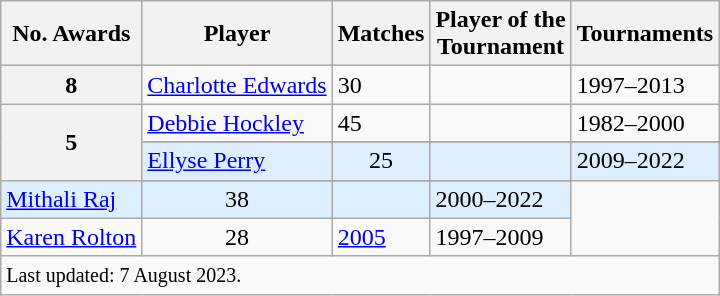<table class="wikitable defaultleft col3center col4center col5center">
<tr>
<th>No. Awards</th>
<th>Player</th>
<th>Matches</th>
<th>Player of the<br>Tournament</th>
<th>Tournaments</th>
</tr>
<tr>
<th>8</th>
<td> <a href='#'>Charlotte Edwards</a></td>
<td>30</td>
<td></td>
<td>1997–2013</td>
</tr>
<tr>
<th rowspan=4>5</th>
<td> <a href='#'>Debbie Hockley</a></td>
<td>45</td>
<td></td>
<td>1982–2000</td>
</tr>
<tr>
</tr>
<tr style="background-color:#def">
<td> <a href='#'>Ellyse Perry</a></td>
<td style="text-align:center">25</td>
<td></td>
<td>2009–2022</td>
</tr>
<tr>
</tr>
<tr style="background-color:#def">
<td> <a href='#'>Mithali Raj</a></td>
<td style="text-align:center">38</td>
<td></td>
<td>2000–2022</td>
</tr>
<tr>
<td> <a href='#'>Karen Rolton</a></td>
<td style="text-align:center">28</td>
<td><a href='#'>2005</a></td>
<td>1997–2009</td>
</tr>
<tr>
<td colspan=5><small>Last updated: 7 August 2023.</small></td>
</tr>
</table>
